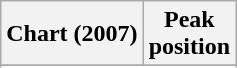<table class="wikitable sortable plainrowheaders" style="text-align:center">
<tr>
<th scope="col">Chart (2007)</th>
<th scope="col">Peak<br>position</th>
</tr>
<tr>
</tr>
<tr>
</tr>
<tr>
</tr>
<tr>
</tr>
<tr>
</tr>
<tr>
</tr>
<tr>
</tr>
<tr>
</tr>
<tr>
</tr>
<tr>
</tr>
<tr>
</tr>
<tr>
</tr>
<tr>
</tr>
<tr>
</tr>
<tr>
</tr>
<tr>
</tr>
</table>
